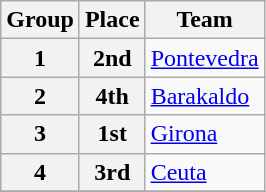<table class="wikitable">
<tr>
<th>Group</th>
<th>Place</th>
<th>Team</th>
</tr>
<tr>
<th>1</th>
<th>2nd</th>
<td><a href='#'>Pontevedra</a></td>
</tr>
<tr>
<th>2</th>
<th>4th</th>
<td><a href='#'>Barakaldo</a></td>
</tr>
<tr>
<th>3</th>
<th>1st</th>
<td><a href='#'>Girona</a></td>
</tr>
<tr>
<th>4</th>
<th>3rd</th>
<td><a href='#'>Ceuta</a></td>
</tr>
<tr>
</tr>
</table>
